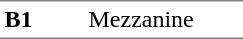<table border=0 cellspacing=0 cellpadding=3>
<tr>
<td style="border-bottom:solid 1px gray;border-top:solid 1px gray;" width=50 valign=top><strong>B1</strong></td>
<td style="border-top:solid 1px gray;border-bottom:solid 1px gray;" width=100 valign=top>Mezzanine</td>
</tr>
</table>
